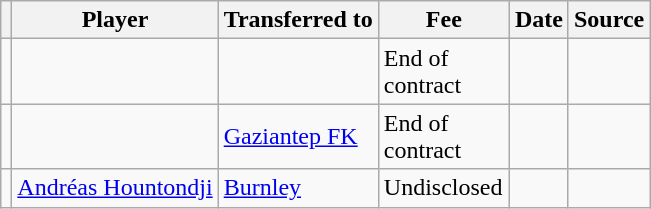<table class="wikitable plainrowheaders sortable">
<tr>
<th></th>
<th scope="col">Player</th>
<th>Transferred to</th>
<th style="width: 80px;">Fee</th>
<th scope="col">Date</th>
<th scope="col">Source</th>
</tr>
<tr>
<td align="center"></td>
<td></td>
<td></td>
<td>End of contract</td>
<td></td>
<td></td>
</tr>
<tr>
<td align="center"></td>
<td></td>
<td> <a href='#'>Gaziantep FK</a></td>
<td>End of contract</td>
<td></td>
<td></td>
</tr>
<tr>
<td align="center"></td>
<td> <a href='#'>Andréas Hountondji</a></td>
<td> <a href='#'>Burnley</a></td>
<td>Undisclosed</td>
<td></td>
<td></td>
</tr>
</table>
